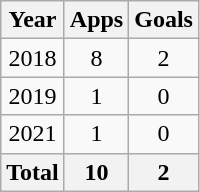<table class="wikitable" style="text-align:center">
<tr>
<th>Year</th>
<th>Apps</th>
<th>Goals</th>
</tr>
<tr>
<td>2018</td>
<td>8</td>
<td>2</td>
</tr>
<tr>
<td>2019</td>
<td>1</td>
<td>0</td>
</tr>
<tr>
<td>2021</td>
<td>1</td>
<td>0</td>
</tr>
<tr>
<th>Total</th>
<th>10</th>
<th>2</th>
</tr>
</table>
